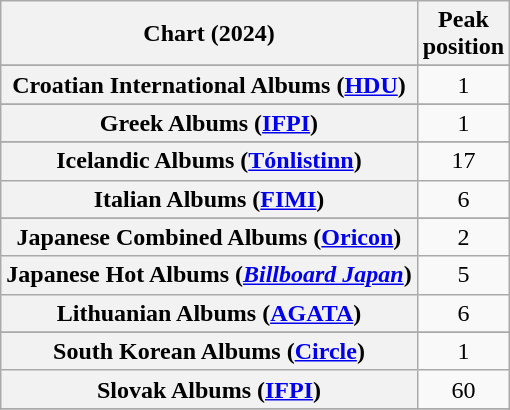<table class="wikitable sortable plainrowheaders" style="text-align:center">
<tr>
<th scope="col">Chart (2024)</th>
<th scope="col">Peak<br>position</th>
</tr>
<tr>
</tr>
<tr>
</tr>
<tr>
</tr>
<tr>
</tr>
<tr>
</tr>
<tr>
<th scope="row">Croatian International Albums (<a href='#'>HDU</a>)</th>
<td>1</td>
</tr>
<tr>
</tr>
<tr>
</tr>
<tr>
</tr>
<tr>
</tr>
<tr>
</tr>
<tr>
</tr>
<tr>
<th scope="row">Greek Albums (<a href='#'>IFPI</a>)</th>
<td>1</td>
</tr>
<tr>
</tr>
<tr>
<th scope="row">Icelandic Albums (<a href='#'>Tónlistinn</a>)</th>
<td>17</td>
</tr>
<tr>
<th scope="row">Italian Albums (<a href='#'>FIMI</a>)</th>
<td>6</td>
</tr>
<tr>
</tr>
<tr>
<th scope="row">Japanese Combined Albums (<a href='#'>Oricon</a>)</th>
<td>2</td>
</tr>
<tr>
<th scope="row">Japanese Hot Albums (<em><a href='#'>Billboard Japan</a></em>)</th>
<td>5</td>
</tr>
<tr>
<th scope="row">Lithuanian Albums (<a href='#'>AGATA</a>)</th>
<td>6</td>
</tr>
<tr>
</tr>
<tr>
</tr>
<tr>
</tr>
<tr>
<th scope="row">South Korean Albums (<a href='#'>Circle</a>)</th>
<td>1</td>
</tr>
<tr>
<th scope="row">Slovak Albums (<a href='#'>IFPI</a>)</th>
<td>60</td>
</tr>
<tr>
</tr>
<tr>
</tr>
<tr>
</tr>
<tr>
</tr>
<tr>
</tr>
<tr>
</tr>
</table>
